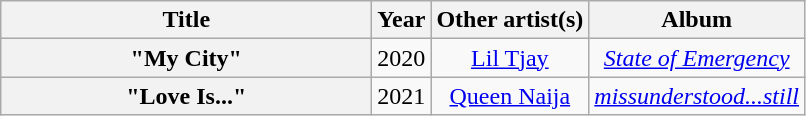<table class="wikitable plainrowheaders" style="text-align:center;">
<tr>
<th scope="col" style="width:15em;">Title</th>
<th scope="col">Year</th>
<th scope="col">Other artist(s)</th>
<th scope="col">Album</th>
</tr>
<tr>
<th scope="row">"My City"</th>
<td rowspan="1">2020</td>
<td><a href='#'>Lil Tjay</a></td>
<td><em><a href='#'>State of Emergency</a></em></td>
</tr>
<tr>
<th scope="row">"Love Is..."</th>
<td rowspan="1">2021</td>
<td><a href='#'>Queen Naija</a></td>
<td><em><a href='#'>missunderstood...still</a></em></td>
</tr>
</table>
